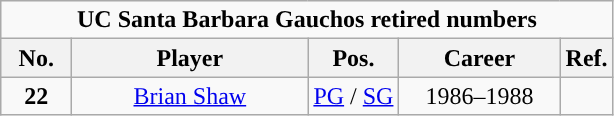<table class="wikitable sortable" style="text-align:center">
<tr>
<td colspan=6><strong>UC Santa Barbara Gauchos retired numbers</strong></td>
</tr>
<tr>
<th width=40px>No.</th>
<th width=150px>Player</th>
<th width=px>Pos.</th>
<th width=100px>Career</th>
<th width=px>Ref.</th>
</tr>
<tr>
<td><strong>22</strong></td>
<td><a href='#'>Brian Shaw</a></td>
<td><a href='#'>PG</a> / <a href='#'>SG</a></td>
<td>1986–1988</td>
<td></td>
</tr>
</table>
